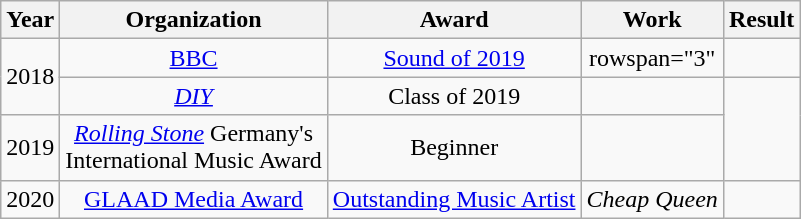<table class="wikitable plainrowheaders" style="text-align:center;">
<tr>
<th>Year</th>
<th>Organization</th>
<th>Award</th>
<th>Work</th>
<th>Result</th>
</tr>
<tr>
<td rowspan="2">2018</td>
<td><a href='#'>BBC</a></td>
<td><a href='#'>Sound of 2019</a></td>
<td>rowspan="3" </td>
<td></td>
</tr>
<tr>
<td><em><a href='#'>DIY</a></em></td>
<td>Class of 2019</td>
<td></td>
</tr>
<tr>
<td>2019</td>
<td><em><a href='#'>Rolling Stone</a></em> Germany's<br>International Music Award</td>
<td>Beginner</td>
<td></td>
</tr>
<tr>
<td>2020</td>
<td><a href='#'>GLAAD Media Award</a></td>
<td><a href='#'>Outstanding Music Artist</a></td>
<td><em>Cheap Queen</em></td>
<td></td>
</tr>
</table>
